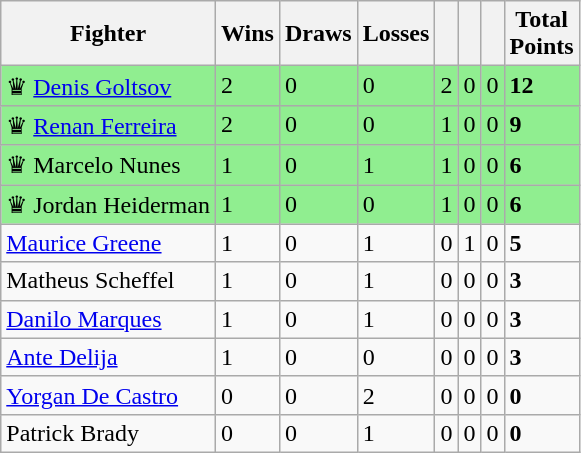<table class="wikitable sortable">
<tr>
<th>Fighter</th>
<th>Wins</th>
<th>Draws</th>
<th>Losses</th>
<th></th>
<th></th>
<th></th>
<th>Total<br> Points</th>
</tr>
<tr style="background:#90EE90;">
<td>♛  <a href='#'>Denis Goltsov</a></td>
<td>2</td>
<td>0</td>
<td>0</td>
<td>2</td>
<td>0</td>
<td>0</td>
<td><strong>12</strong></td>
</tr>
<tr style="background:#90EE90;">
<td>♛  <a href='#'>Renan Ferreira</a></td>
<td>2</td>
<td>0</td>
<td>0</td>
<td>1</td>
<td>0</td>
<td>0</td>
<td><strong>9</strong></td>
</tr>
<tr style="background:#90EE90;">
<td>♛  Marcelo Nunes</td>
<td>1</td>
<td>0</td>
<td>1</td>
<td>1</td>
<td>0</td>
<td>0</td>
<td><strong>6</strong></td>
</tr>
<tr style="background:#90EE90;">
<td>♛  Jordan Heiderman</td>
<td>1</td>
<td>0</td>
<td>0</td>
<td>1</td>
<td>0</td>
<td>0</td>
<td><strong>6</strong></td>
</tr>
<tr>
<td> <a href='#'>Maurice Greene</a></td>
<td>1</td>
<td>0</td>
<td>1</td>
<td>0</td>
<td>1</td>
<td>0</td>
<td><strong>5</strong></td>
</tr>
<tr>
<td> Matheus Scheffel</td>
<td>1</td>
<td>0</td>
<td>1</td>
<td>0</td>
<td>0</td>
<td>0</td>
<td><strong>3</strong></td>
</tr>
<tr>
<td> <a href='#'>Danilo Marques</a></td>
<td>1</td>
<td>0</td>
<td>1</td>
<td>0</td>
<td>0</td>
<td>0</td>
<td><strong>3</strong></td>
</tr>
<tr>
<td> <a href='#'>Ante Delija</a></td>
<td>1</td>
<td>0</td>
<td>0</td>
<td>0</td>
<td>0</td>
<td>0</td>
<td><strong>3</strong></td>
</tr>
<tr>
<td> <a href='#'>Yorgan De Castro</a></td>
<td>0</td>
<td>0</td>
<td>2</td>
<td>0</td>
<td>0</td>
<td>0</td>
<td><strong>0</strong></td>
</tr>
<tr>
<td> Patrick Brady</td>
<td>0</td>
<td>0</td>
<td>1</td>
<td>0</td>
<td>0</td>
<td>0</td>
<td><strong>0</strong></td>
</tr>
</table>
